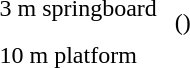<table>
<tr>
<td>3 m springboard<br></td>
<td></td>
<td></td>
<td><br>()</td>
</tr>
<tr>
<td>10 m platform<br></td>
<td></td>
<td></td>
<td></td>
</tr>
</table>
